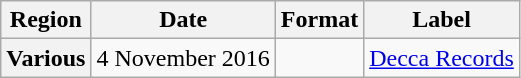<table class="wikitable plainrowheaders">
<tr>
<th>Region</th>
<th>Date</th>
<th>Format</th>
<th>Label</th>
</tr>
<tr>
<th scope="row">Various</th>
<td>4 November 2016</td>
<td></td>
<td><a href='#'>Decca Records</a></td>
</tr>
</table>
